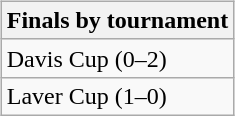<table>
<tr valign=top>
<td><br><table class=wikitable>
<tr>
<th>Finals by tournament</th>
</tr>
<tr>
<td>Davis Cup (0–2)</td>
</tr>
<tr>
<td>Laver Cup (1–0)</td>
</tr>
</table>
</td>
</tr>
</table>
